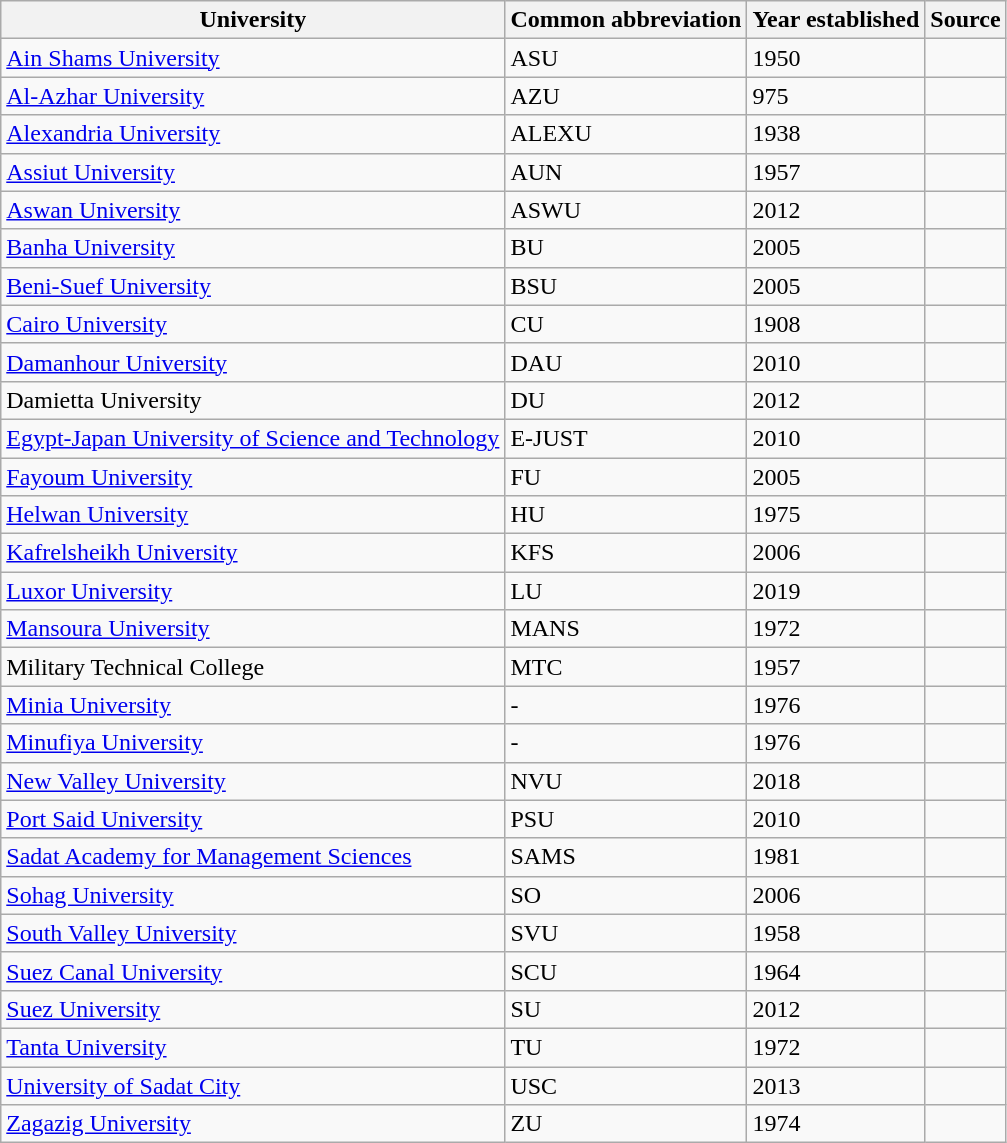<table class="wikitable sortable">
<tr>
<th>University</th>
<th>Common abbreviation</th>
<th>Year established</th>
<th>Source</th>
</tr>
<tr>
<td><a href='#'>Ain Shams University</a></td>
<td>ASU</td>
<td>1950</td>
<td></td>
</tr>
<tr>
<td><a href='#'>Al-Azhar University</a></td>
<td>AZU</td>
<td>975</td>
<td></td>
</tr>
<tr>
<td><a href='#'>Alexandria University</a></td>
<td>ALEXU</td>
<td>1938</td>
<td></td>
</tr>
<tr>
<td><a href='#'>Assiut University</a></td>
<td>AUN</td>
<td>1957</td>
<td></td>
</tr>
<tr>
<td><a href='#'>Aswan University</a></td>
<td>ASWU</td>
<td>2012</td>
<td></td>
</tr>
<tr>
<td><a href='#'>Banha University</a></td>
<td>BU</td>
<td>2005</td>
<td></td>
</tr>
<tr>
<td><a href='#'>Beni-Suef University</a></td>
<td>BSU</td>
<td>2005</td>
<td></td>
</tr>
<tr>
<td><a href='#'>Cairo University</a></td>
<td>CU</td>
<td>1908</td>
<td></td>
</tr>
<tr>
<td><a href='#'>Damanhour University</a></td>
<td>DAU</td>
<td>2010</td>
<td></td>
</tr>
<tr>
<td>Damietta University</td>
<td>DU</td>
<td>2012</td>
<td></td>
</tr>
<tr>
<td><a href='#'>Egypt-Japan University of Science and Technology</a></td>
<td>E-JUST</td>
<td>2010</td>
<td></td>
</tr>
<tr>
<td><a href='#'>Fayoum University</a></td>
<td>FU</td>
<td>2005</td>
<td></td>
</tr>
<tr>
<td><a href='#'>Helwan University</a></td>
<td>HU</td>
<td>1975</td>
<td></td>
</tr>
<tr>
<td><a href='#'>Kafrelsheikh University</a></td>
<td>KFS</td>
<td>2006</td>
<td></td>
</tr>
<tr>
<td><a href='#'>Luxor University</a></td>
<td>LU</td>
<td>2019</td>
<td></td>
</tr>
<tr>
<td><a href='#'>Mansoura University</a></td>
<td>MANS</td>
<td>1972</td>
<td></td>
</tr>
<tr>
<td>Military Technical College</td>
<td>MTC</td>
<td>1957</td>
<td></td>
</tr>
<tr>
<td><a href='#'>Minia University</a></td>
<td>-</td>
<td>1976</td>
<td></td>
</tr>
<tr>
<td><a href='#'>Minufiya University</a></td>
<td>-</td>
<td>1976</td>
<td></td>
</tr>
<tr>
<td><a href='#'>New Valley University</a></td>
<td>NVU</td>
<td>2018</td>
<td></td>
</tr>
<tr>
<td><a href='#'>Port Said University</a></td>
<td>PSU</td>
<td>2010</td>
<td></td>
</tr>
<tr>
<td><a href='#'>Sadat Academy for Management Sciences</a></td>
<td>SAMS</td>
<td>1981</td>
<td></td>
</tr>
<tr>
<td><a href='#'>Sohag University</a></td>
<td>SO</td>
<td>2006</td>
<td></td>
</tr>
<tr>
<td><a href='#'>South Valley University</a></td>
<td>SVU</td>
<td>1958</td>
<td></td>
</tr>
<tr>
<td><a href='#'>Suez Canal University</a></td>
<td>SCU</td>
<td>1964</td>
<td></td>
</tr>
<tr>
<td><a href='#'>Suez University</a></td>
<td>SU</td>
<td>2012</td>
<td></td>
</tr>
<tr>
<td><a href='#'>Tanta University</a></td>
<td>TU</td>
<td>1972</td>
<td></td>
</tr>
<tr>
<td><a href='#'>University of Sadat City</a></td>
<td>USC</td>
<td>2013</td>
<td></td>
</tr>
<tr>
<td><a href='#'>Zagazig University</a></td>
<td>ZU</td>
<td>1974</td>
<td></td>
</tr>
</table>
